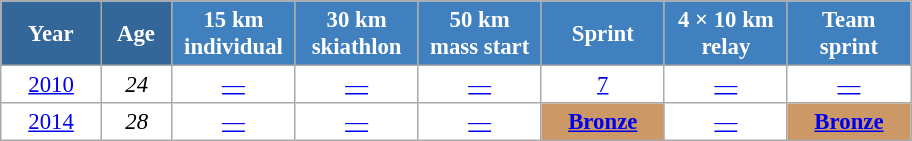<table class="wikitable" style="font-size:95%; text-align:center; border:grey solid 1px; border-collapse:collapse; background:#ffffff;">
<tr>
<th style="background-color:#369; color:white; width:60px;"> Year </th>
<th style="background-color:#369; color:white; width:40px;"> Age </th>
<th style="background-color:#4180be; color:white; width:75px;"> 15 km <br> individual </th>
<th style="background-color:#4180be; color:white; width:75px;"> 30 km <br> skiathlon </th>
<th style="background-color:#4180be; color:white; width:75px;"> 50 km <br> mass start </th>
<th style="background-color:#4180be; color:white; width:75px;"> Sprint </th>
<th style="background-color:#4180be; color:white; width:75px;"> 4 × 10 km <br> relay </th>
<th style="background-color:#4180be; color:white; width:75px;"> Team <br> sprint </th>
</tr>
<tr>
<td><a href='#'>2010</a></td>
<td><em>24</em></td>
<td><a href='#'>—</a></td>
<td><a href='#'>—</a></td>
<td><a href='#'>—</a></td>
<td><a href='#'>7</a></td>
<td><a href='#'>—</a></td>
<td><a href='#'>—</a></td>
</tr>
<tr>
<td><a href='#'>2014</a></td>
<td><em>28</em></td>
<td><a href='#'>—</a></td>
<td><a href='#'>—</a></td>
<td><a href='#'>—</a></td>
<td style="background:#c96;"><a href='#'><strong>Bronze</strong></a></td>
<td><a href='#'>—</a></td>
<td style="background:#c96;"><a href='#'><strong>Bronze</strong></a></td>
</tr>
</table>
